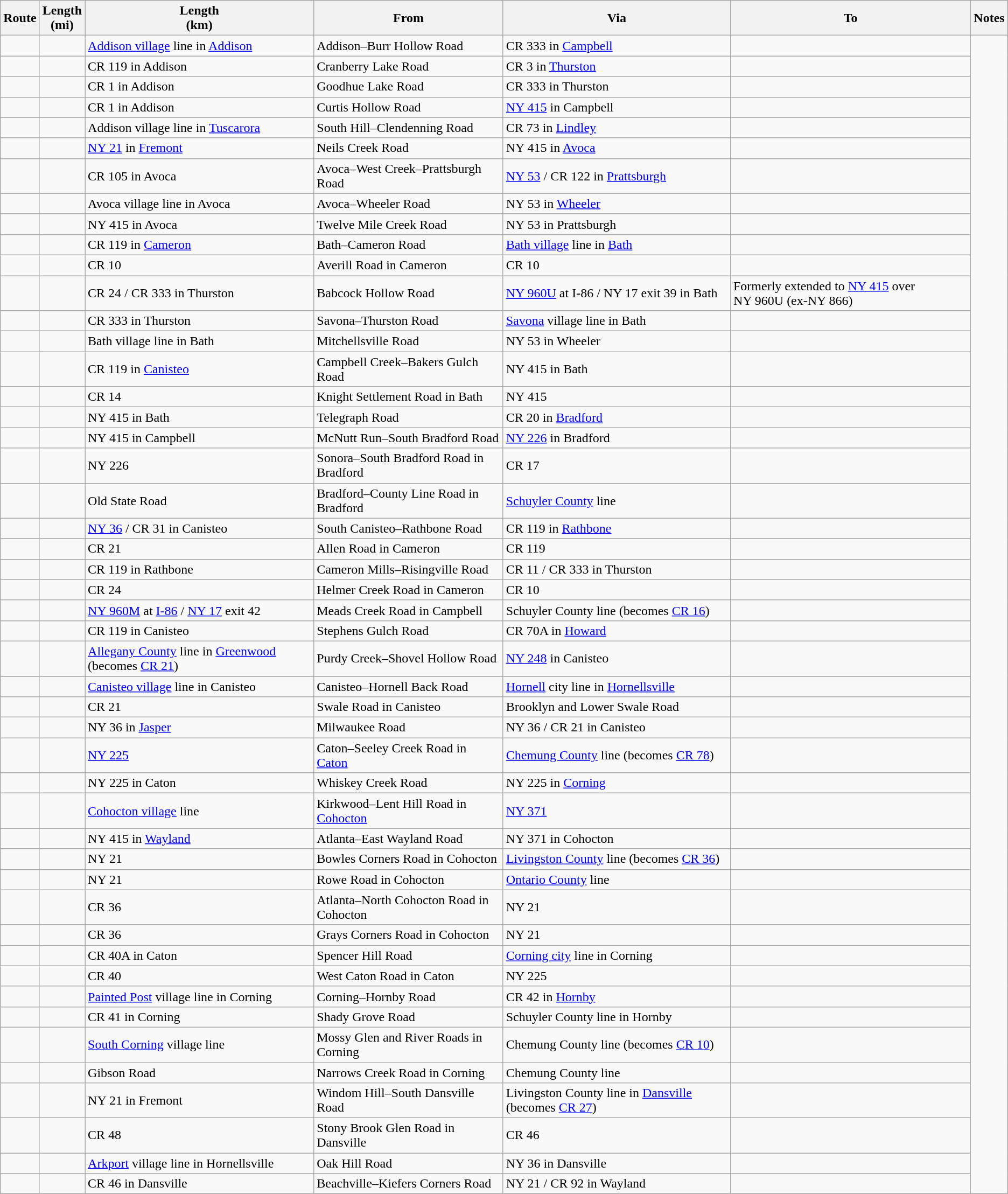<table class="wikitable sortable">
<tr>
<th>Route</th>
<th>Length<br>(mi)</th>
<th>Length<br>(km)</th>
<th class="unsortable">From</th>
<th class="unsortable">Via</th>
<th class="unsortable">To</th>
<th class="unsortable">Notes</th>
</tr>
<tr>
<td id="1"></td>
<td></td>
<td><a href='#'>Addison village</a> line in <a href='#'>Addison</a></td>
<td>Addison–Burr Hollow Road</td>
<td>CR 333 in <a href='#'>Campbell</a></td>
<td></td>
</tr>
<tr>
<td id="2"></td>
<td></td>
<td>CR 119 in Addison</td>
<td>Cranberry Lake Road</td>
<td>CR 3 in <a href='#'>Thurston</a></td>
<td></td>
</tr>
<tr>
<td id="3"></td>
<td></td>
<td>CR 1 in Addison</td>
<td>Goodhue Lake Road</td>
<td>CR 333 in Thurston</td>
<td></td>
</tr>
<tr>
<td id="4"></td>
<td></td>
<td>CR 1 in Addison</td>
<td>Curtis Hollow Road</td>
<td><a href='#'>NY&nbsp;415</a> in Campbell</td>
<td></td>
</tr>
<tr>
<td id="5"></td>
<td></td>
<td>Addison village line in <a href='#'>Tuscarora</a></td>
<td>South Hill–Clendenning Road</td>
<td>CR 73 in <a href='#'>Lindley</a></td>
<td></td>
</tr>
<tr>
<td id="6"></td>
<td></td>
<td><a href='#'>NY&nbsp;21</a> in <a href='#'>Fremont</a></td>
<td>Neils Creek Road</td>
<td>NY 415 in <a href='#'>Avoca</a></td>
<td></td>
</tr>
<tr>
<td id="7"></td>
<td></td>
<td>CR 105 in Avoca</td>
<td>Avoca–West Creek–Prattsburgh Road</td>
<td><a href='#'>NY&nbsp;53</a> / CR 122 in <a href='#'>Prattsburgh</a></td>
<td></td>
</tr>
<tr>
<td id="8"></td>
<td></td>
<td>Avoca village line in Avoca</td>
<td>Avoca–Wheeler Road</td>
<td>NY 53 in <a href='#'>Wheeler</a></td>
<td></td>
</tr>
<tr>
<td id="9"></td>
<td></td>
<td>NY 415 in Avoca</td>
<td>Twelve Mile Creek Road</td>
<td>NY 53 in Prattsburgh</td>
<td></td>
</tr>
<tr>
<td id="10"></td>
<td></td>
<td>CR 119 in <a href='#'>Cameron</a></td>
<td>Bath–Cameron Road</td>
<td><a href='#'>Bath village</a> line in <a href='#'>Bath</a></td>
<td></td>
</tr>
<tr>
<td id="10A"></td>
<td></td>
<td>CR 10</td>
<td>Averill Road in Cameron</td>
<td>CR 10</td>
<td></td>
</tr>
<tr>
<td id="11"></td>
<td></td>
<td>CR 24 / CR 333 in Thurston</td>
<td>Babcock Hollow Road</td>
<td><a href='#'>NY&nbsp;960U</a> at I-86 / NY 17 exit 39 in Bath</td>
<td>Formerly extended to <a href='#'>NY 415</a> over NY 960U (ex-NY 866)</td>
</tr>
<tr>
<td id="12"></td>
<td></td>
<td>CR 333 in Thurston</td>
<td>Savona–Thurston Road</td>
<td><a href='#'>Savona</a> village line in Bath</td>
<td></td>
</tr>
<tr>
<td id="13"></td>
<td></td>
<td>Bath village line in Bath</td>
<td>Mitchellsville Road</td>
<td>NY 53 in Wheeler</td>
<td></td>
</tr>
<tr>
<td id="14"></td>
<td></td>
<td>CR 119 in <a href='#'>Canisteo</a></td>
<td>Campbell Creek–Bakers Gulch Road</td>
<td>NY 415 in Bath</td>
<td></td>
</tr>
<tr>
<td id="15"></td>
<td></td>
<td>CR 14</td>
<td>Knight Settlement Road in Bath</td>
<td>NY 415</td>
<td></td>
</tr>
<tr>
<td id="16"></td>
<td></td>
<td>NY 415 in Bath</td>
<td>Telegraph Road</td>
<td>CR 20 in <a href='#'>Bradford</a></td>
<td></td>
</tr>
<tr>
<td id="17"></td>
<td></td>
<td>NY 415 in Campbell</td>
<td>McNutt Run–South Bradford Road</td>
<td><a href='#'>NY&nbsp;226</a> in Bradford</td>
<td></td>
</tr>
<tr>
<td id="18"></td>
<td></td>
<td>NY 226</td>
<td>Sonora–South Bradford Road in Bradford</td>
<td>CR 17</td>
<td></td>
</tr>
<tr>
<td id="20"></td>
<td></td>
<td>Old State Road</td>
<td>Bradford–County Line Road in Bradford</td>
<td><a href='#'>Schuyler County</a> line</td>
<td></td>
</tr>
<tr>
<td id="21"></td>
<td></td>
<td><a href='#'>NY&nbsp;36</a> / CR 31 in Canisteo</td>
<td>South Canisteo–Rathbone Road</td>
<td>CR 119 in <a href='#'>Rathbone</a></td>
<td></td>
</tr>
<tr>
<td id="22"></td>
<td></td>
<td>CR 21</td>
<td>Allen Road in Cameron</td>
<td>CR 119</td>
<td></td>
</tr>
<tr>
<td id="24"></td>
<td></td>
<td>CR 119 in Rathbone</td>
<td>Cameron Mills–Risingville Road</td>
<td>CR 11 / CR 333 in Thurston</td>
<td></td>
</tr>
<tr>
<td id="25"></td>
<td></td>
<td>CR 24</td>
<td>Helmer Creek Road in Cameron</td>
<td>CR 10</td>
<td></td>
</tr>
<tr>
<td id="26"></td>
<td></td>
<td><a href='#'>NY&nbsp;960M</a> at <a href='#'>I-86</a> / <a href='#'>NY&nbsp;17</a> exit 42</td>
<td>Meads Creek Road in Campbell</td>
<td>Schuyler County line (becomes <a href='#'>CR 16</a>)</td>
<td></td>
</tr>
<tr>
<td id="27"></td>
<td></td>
<td>CR 119 in Canisteo</td>
<td>Stephens Gulch Road</td>
<td>CR 70A in <a href='#'>Howard</a></td>
<td></td>
</tr>
<tr>
<td id="28"></td>
<td></td>
<td><a href='#'>Allegany County</a> line in <a href='#'>Greenwood</a> (becomes <a href='#'>CR 21</a>)</td>
<td>Purdy Creek–Shovel Hollow Road</td>
<td><a href='#'>NY&nbsp;248</a> in Canisteo</td>
<td></td>
</tr>
<tr>
<td id="29"></td>
<td></td>
<td><a href='#'>Canisteo village</a> line in Canisteo</td>
<td>Canisteo–Hornell Back Road</td>
<td><a href='#'>Hornell</a> city line in <a href='#'>Hornellsville</a></td>
<td></td>
</tr>
<tr>
<td id="30"></td>
<td></td>
<td>CR 21</td>
<td>Swale Road in Canisteo</td>
<td>Brooklyn and Lower Swale Road</td>
<td></td>
</tr>
<tr>
<td id="31"></td>
<td></td>
<td>NY 36 in <a href='#'>Jasper</a></td>
<td>Milwaukee Road</td>
<td>NY 36 / CR 21 in Canisteo</td>
<td></td>
</tr>
<tr>
<td id="32"></td>
<td></td>
<td><a href='#'>NY&nbsp;225</a></td>
<td>Caton–Seeley Creek Road in <a href='#'>Caton</a></td>
<td><a href='#'>Chemung County</a> line (becomes <a href='#'>CR 78</a>)</td>
<td></td>
</tr>
<tr>
<td id="34"></td>
<td></td>
<td>NY 225 in Caton</td>
<td>Whiskey Creek Road</td>
<td>NY 225 in <a href='#'>Corning</a></td>
<td></td>
</tr>
<tr>
<td id="35"></td>
<td></td>
<td><a href='#'>Cohocton village</a> line</td>
<td>Kirkwood–Lent Hill Road in <a href='#'>Cohocton</a></td>
<td><a href='#'>NY&nbsp;371</a></td>
<td></td>
</tr>
<tr>
<td id="36"></td>
<td></td>
<td>NY 415 in <a href='#'>Wayland</a></td>
<td>Atlanta–East Wayland Road</td>
<td>NY 371 in Cohocton</td>
<td></td>
</tr>
<tr>
<td id="37"></td>
<td></td>
<td>NY 21</td>
<td>Bowles Corners Road in Cohocton</td>
<td><a href='#'>Livingston County</a> line (becomes <a href='#'>CR 36</a>)</td>
<td></td>
</tr>
<tr>
<td id="38"></td>
<td></td>
<td>NY 21</td>
<td>Rowe Road in Cohocton</td>
<td><a href='#'>Ontario County</a> line</td>
<td></td>
</tr>
<tr>
<td id="39"></td>
<td></td>
<td>CR 36</td>
<td>Atlanta–North Cohocton Road in Cohocton</td>
<td>NY 21</td>
<td></td>
</tr>
<tr>
<td id="39A"></td>
<td></td>
<td>CR 36</td>
<td>Grays Corners Road in Cohocton</td>
<td>NY 21</td>
<td></td>
</tr>
<tr>
<td id="40"></td>
<td></td>
<td>CR 40A in Caton</td>
<td>Spencer Hill Road</td>
<td><a href='#'>Corning city</a> line in Corning</td>
<td></td>
</tr>
<tr>
<td id="40A"></td>
<td></td>
<td>CR 40</td>
<td>West Caton Road in Caton</td>
<td>NY 225</td>
<td></td>
</tr>
<tr>
<td id="41"></td>
<td></td>
<td><a href='#'>Painted Post</a> village line in Corning</td>
<td>Corning–Hornby Road</td>
<td>CR 42 in <a href='#'>Hornby</a></td>
<td></td>
</tr>
<tr>
<td id="42"></td>
<td></td>
<td>CR 41 in Corning</td>
<td>Shady Grove Road</td>
<td>Schuyler County line in Hornby</td>
<td></td>
</tr>
<tr>
<td id="44"></td>
<td></td>
<td><a href='#'>South Corning</a> village line</td>
<td>Mossy Glen and River Roads in Corning</td>
<td>Chemung County line (becomes <a href='#'>CR 10</a>)</td>
<td></td>
</tr>
<tr>
<td id="45"></td>
<td></td>
<td>Gibson Road</td>
<td>Narrows Creek Road in Corning</td>
<td>Chemung County line</td>
<td></td>
</tr>
<tr>
<td id="46"></td>
<td></td>
<td>NY 21 in Fremont</td>
<td>Windom Hill–South Dansville Road</td>
<td>Livingston County line in <a href='#'>Dansville</a> (becomes <a href='#'>CR 27</a>)</td>
<td></td>
</tr>
<tr>
<td id="47"></td>
<td></td>
<td>CR 48</td>
<td>Stony Brook Glen Road in Dansville</td>
<td>CR 46</td>
<td></td>
</tr>
<tr>
<td id="48"></td>
<td></td>
<td><a href='#'>Arkport</a> village line in Hornellsville</td>
<td>Oak Hill Road</td>
<td>NY 36 in Dansville</td>
<td></td>
</tr>
<tr>
<td id="50"></td>
<td></td>
<td>CR 46 in Dansville</td>
<td>Beachville–Kiefers Corners Road</td>
<td>NY 21 / CR 92 in Wayland</td>
<td></td>
</tr>
</table>
